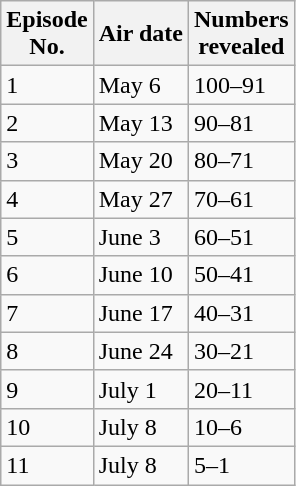<table class="wikitable">
<tr>
<th>Episode<br>No.</th>
<th>Air date</th>
<th>Numbers<br>revealed</th>
</tr>
<tr>
<td>1</td>
<td>May 6</td>
<td>100–91</td>
</tr>
<tr>
<td>2</td>
<td>May 13</td>
<td>90–81</td>
</tr>
<tr>
<td>3</td>
<td>May 20</td>
<td>80–71</td>
</tr>
<tr>
<td>4</td>
<td>May 27</td>
<td>70–61</td>
</tr>
<tr>
<td>5</td>
<td>June 3</td>
<td>60–51</td>
</tr>
<tr>
<td>6</td>
<td>June 10</td>
<td>50–41</td>
</tr>
<tr>
<td>7</td>
<td>June 17</td>
<td>40–31</td>
</tr>
<tr>
<td>8</td>
<td>June 24</td>
<td>30–21</td>
</tr>
<tr>
<td>9</td>
<td>July 1</td>
<td>20–11</td>
</tr>
<tr>
<td>10</td>
<td>July 8</td>
<td>10–6</td>
</tr>
<tr>
<td>11</td>
<td>July 8</td>
<td>5–1</td>
</tr>
</table>
